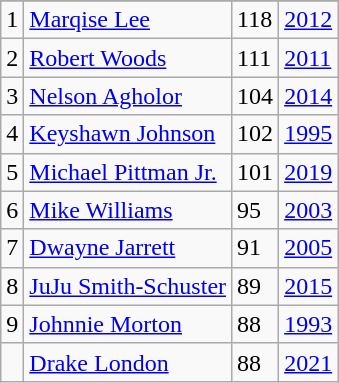<table class="wikitable">
<tr>
</tr>
<tr>
<td>1</td>
<td><a href='#'>Marqise Lee</a></td>
<td>118</td>
<td><a href='#'>2012</a></td>
</tr>
<tr>
<td>2</td>
<td><a href='#'>Robert Woods</a></td>
<td>111</td>
<td><a href='#'>2011</a></td>
</tr>
<tr>
<td>3</td>
<td><a href='#'>Nelson Agholor</a></td>
<td>104</td>
<td><a href='#'>2014</a></td>
</tr>
<tr>
<td>4</td>
<td><a href='#'>Keyshawn Johnson</a></td>
<td>102</td>
<td><a href='#'>1995</a></td>
</tr>
<tr>
<td>5</td>
<td><a href='#'>Michael Pittman Jr.</a></td>
<td>101</td>
<td><a href='#'>2019</a></td>
</tr>
<tr>
<td>6</td>
<td><a href='#'>Mike Williams</a></td>
<td>95</td>
<td><a href='#'>2003</a></td>
</tr>
<tr>
<td>7</td>
<td><a href='#'>Dwayne Jarrett</a></td>
<td>91</td>
<td><a href='#'>2005</a></td>
</tr>
<tr>
<td>8</td>
<td><a href='#'>JuJu Smith-Schuster</a></td>
<td>89</td>
<td><a href='#'>2015</a></td>
</tr>
<tr>
<td>9</td>
<td><a href='#'>Johnnie Morton</a></td>
<td>88</td>
<td><a href='#'>1993</a></td>
</tr>
<tr>
<td></td>
<td><a href='#'>Drake London</a></td>
<td>88</td>
<td><a href='#'>2021</a></td>
</tr>
</table>
